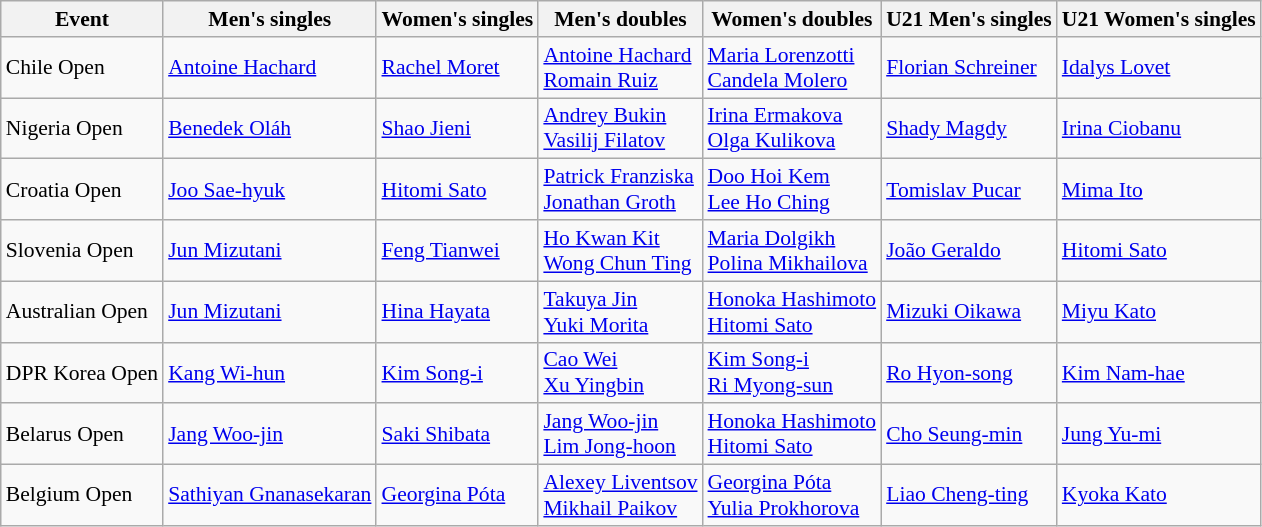<table class=wikitable style="font-size:90%">
<tr>
<th>Event</th>
<th>Men's singles</th>
<th>Women's singles</th>
<th>Men's doubles</th>
<th>Women's doubles</th>
<th>U21 Men's singles</th>
<th>U21 Women's singles</th>
</tr>
<tr>
<td> Chile Open</td>
<td> <a href='#'>Antoine Hachard</a></td>
<td> <a href='#'>Rachel Moret</a></td>
<td> <a href='#'>Antoine Hachard</a><br> <a href='#'>Romain Ruiz</a></td>
<td> <a href='#'>Maria Lorenzotti</a><br> <a href='#'>Candela Molero</a></td>
<td> <a href='#'>Florian Schreiner</a></td>
<td> <a href='#'>Idalys Lovet</a></td>
</tr>
<tr>
<td> Nigeria Open</td>
<td> <a href='#'>Benedek Oláh</a></td>
<td> <a href='#'>Shao Jieni</a></td>
<td> <a href='#'>Andrey Bukin</a><br> <a href='#'>Vasilij Filatov</a></td>
<td> <a href='#'>Irina Ermakova</a><br> <a href='#'>Olga Kulikova</a></td>
<td> <a href='#'>Shady Magdy</a></td>
<td> <a href='#'>Irina Ciobanu</a></td>
</tr>
<tr>
<td> Croatia Open</td>
<td> <a href='#'>Joo Sae-hyuk</a></td>
<td> <a href='#'>Hitomi Sato</a></td>
<td> <a href='#'>Patrick Franziska</a><br> <a href='#'>Jonathan Groth</a></td>
<td> <a href='#'>Doo Hoi Kem</a><br> <a href='#'>Lee Ho Ching</a></td>
<td> <a href='#'>Tomislav Pucar</a></td>
<td> <a href='#'>Mima Ito</a></td>
</tr>
<tr>
<td> Slovenia Open</td>
<td> <a href='#'>Jun Mizutani</a></td>
<td> <a href='#'>Feng Tianwei</a></td>
<td> <a href='#'>Ho Kwan Kit</a><br> <a href='#'>Wong Chun Ting</a></td>
<td> <a href='#'>Maria Dolgikh</a><br> <a href='#'>Polina Mikhailova</a></td>
<td> <a href='#'>João Geraldo</a></td>
<td> <a href='#'>Hitomi Sato</a></td>
</tr>
<tr>
<td> Australian Open</td>
<td> <a href='#'>Jun Mizutani</a></td>
<td> <a href='#'>Hina Hayata</a></td>
<td> <a href='#'>Takuya Jin</a><br> <a href='#'>Yuki Morita</a></td>
<td> <a href='#'>Honoka Hashimoto</a><br> <a href='#'>Hitomi Sato</a></td>
<td> <a href='#'>Mizuki Oikawa</a></td>
<td> <a href='#'>Miyu Kato</a></td>
</tr>
<tr>
<td> DPR Korea Open</td>
<td> <a href='#'>Kang Wi-hun</a></td>
<td> <a href='#'>Kim Song-i</a></td>
<td> <a href='#'>Cao Wei</a><br> <a href='#'>Xu Yingbin</a></td>
<td> <a href='#'>Kim Song-i</a><br> <a href='#'>Ri Myong-sun</a></td>
<td> <a href='#'>Ro Hyon-song</a></td>
<td> <a href='#'>Kim Nam-hae</a></td>
</tr>
<tr>
<td> Belarus Open</td>
<td> <a href='#'>Jang Woo-jin</a></td>
<td> <a href='#'>Saki Shibata</a></td>
<td> <a href='#'>Jang Woo-jin</a><br> <a href='#'>Lim Jong-hoon</a></td>
<td> <a href='#'>Honoka Hashimoto</a><br> <a href='#'>Hitomi Sato</a></td>
<td> <a href='#'>Cho Seung-min</a></td>
<td> <a href='#'>Jung Yu-mi</a></td>
</tr>
<tr>
<td> Belgium Open</td>
<td> <a href='#'>Sathiyan Gnanasekaran</a></td>
<td> <a href='#'>Georgina Póta</a></td>
<td> <a href='#'>Alexey Liventsov</a><br> <a href='#'>Mikhail Paikov</a></td>
<td> <a href='#'>Georgina Póta</a><br> <a href='#'>Yulia Prokhorova</a></td>
<td> <a href='#'>Liao Cheng-ting</a></td>
<td> <a href='#'>Kyoka Kato</a></td>
</tr>
</table>
